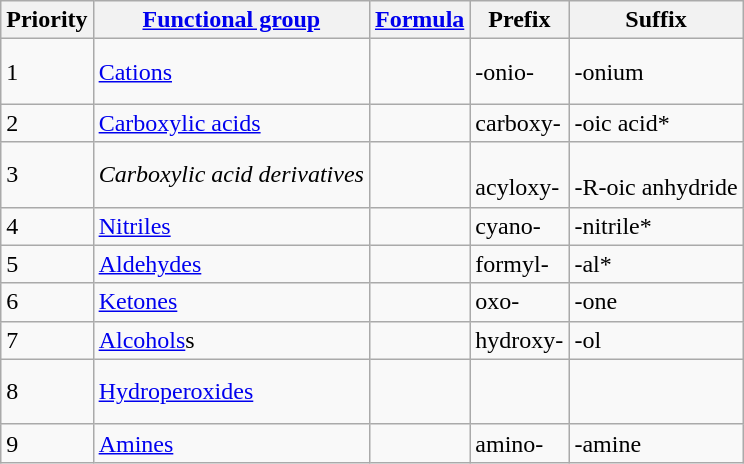<table class="wikitable">
<tr>
<th>Priority</th>
<th><a href='#'>Functional group</a></th>
<th><a href='#'>Formula</a></th>
<th>Prefix</th>
<th>Suffix</th>
</tr>
<tr>
<td>1</td>
<td><a href='#'>Cations</a><br></td>
<td><br><br></td>
<td>-onio-<br></td>
<td>-onium<br></td>
</tr>
<tr>
<td>2</td>
<td><a href='#'>Carboxylic acids</a><br></td>
<td><br></td>
<td>carboxy-<br></td>
<td>-oic acid*<br></td>
</tr>
<tr>
<td>3</td>
<td><em>Carboxylic acid derivatives</em><br></td>
<td><br><br></td>
<td><br> acyloxy-<br></td>
<td><br>-R-oic anhydride<br></td>
</tr>
<tr>
<td>4</td>
<td><a href='#'>Nitriles</a><br></td>
<td><br></td>
<td>cyano-<br></td>
<td>-nitrile*<br></td>
</tr>
<tr>
<td>5</td>
<td><a href='#'>Aldehydes</a><br></td>
<td><br></td>
<td>formyl-<br></td>
<td>-al*<br></td>
</tr>
<tr>
<td>6</td>
<td><a href='#'>Ketones</a><br></td>
<td><br></td>
<td>oxo-<br></td>
<td>-one<br></td>
</tr>
<tr>
<td>7</td>
<td><a href='#'>Alcohols</a>s<br></td>
<td><br></td>
<td>hydroxy-<br></td>
<td>-ol<br></td>
</tr>
<tr>
<td>8</td>
<td><a href='#'>Hydroperoxides</a><br></td>
<td><br><br></td>
<td><br><br></td>
<td><br><br></td>
</tr>
<tr>
<td>9</td>
<td><a href='#'>Amines</a><br></td>
<td><br></td>
<td>amino-<br></td>
<td>-amine<br></td>
</tr>
</table>
